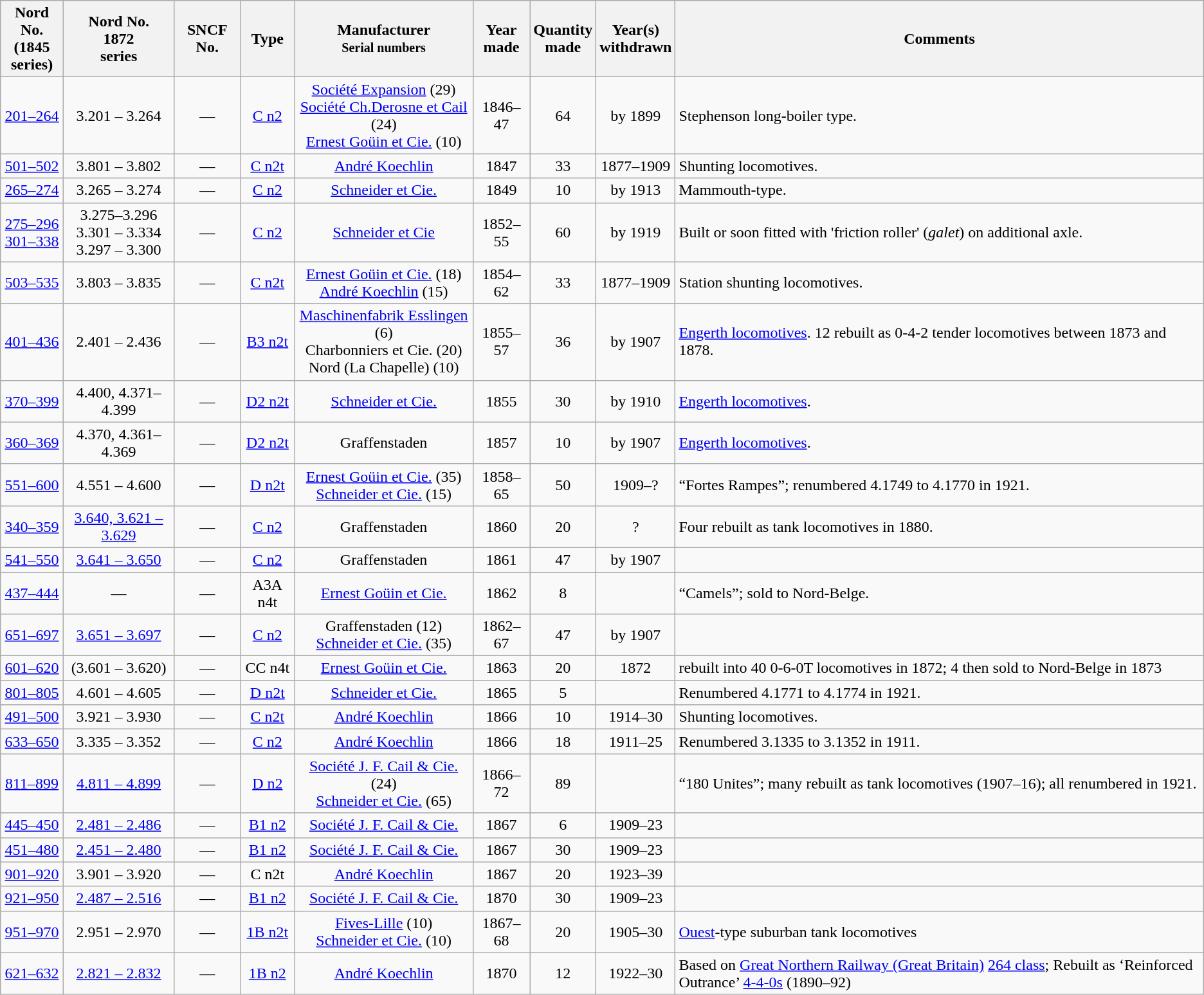<table class="wikitable" style="text-align:center">
<tr>
<th>Nord No.<br>(1845<br>series)</th>
<th>Nord No.<br>1872<br>series</th>
<th>SNCF No.</th>
<th>Type</th>
<th>Manufacturer<br><small>Serial numbers</small></th>
<th>Year<br>made</th>
<th>Quantity<br>made</th>
<th>Year(s)<br>withdrawn</th>
<th>Comments</th>
</tr>
<tr>
<td><a href='#'>201–264</a></td>
<td>3.201 – 3.264</td>
<td>—</td>
<td><a href='#'>C n2</a></td>
<td><a href='#'>Société Expansion</a> (29)<br><a href='#'>Société Ch.Derosne et Cail</a> (24)<br><a href='#'>Ernest Goüin et Cie.</a> (10)</td>
<td>1846–47</td>
<td>64</td>
<td>by 1899</td>
<td align=left>Stephenson long-boiler type. </td>
</tr>
<tr>
<td><a href='#'>501–502</a></td>
<td>3.801 – 3.802</td>
<td>—</td>
<td><a href='#'>C n2t</a></td>
<td><a href='#'>André Koechlin</a></td>
<td>1847</td>
<td>33</td>
<td>1877–1909</td>
<td align=left>Shunting locomotives. </td>
</tr>
<tr>
<td><a href='#'>265–274</a></td>
<td>3.265 – 3.274</td>
<td>—</td>
<td><a href='#'>C n2</a></td>
<td><a href='#'>Schneider et Cie.</a></td>
<td>1849</td>
<td>10</td>
<td>by 1913</td>
<td align=left>Mammouth-type. </td>
</tr>
<tr>
<td><a href='#'>275–296<br>301–338</a></td>
<td>3.275–3.296<br>3.301 – 3.334<br>3.297 – 3.300</td>
<td>—</td>
<td><a href='#'>C n2</a></td>
<td><a href='#'>Schneider et Cie</a></td>
<td>1852–55</td>
<td>60</td>
<td>by 1919</td>
<td align=left>Built or soon fitted with 'friction roller' (<em>galet</em>) on additional axle. </td>
</tr>
<tr>
<td><a href='#'>503–535</a></td>
<td>3.803 – 3.835</td>
<td>—</td>
<td><a href='#'>C n2t</a></td>
<td><a href='#'>Ernest Goüin et Cie.</a> (18)<br><a href='#'>André Koechlin</a> (15)</td>
<td>1854–62</td>
<td>33</td>
<td>1877–1909</td>
<td align=left>Station shunting locomotives. </td>
</tr>
<tr>
<td><a href='#'>401–436</a></td>
<td>2.401 – 2.436</td>
<td>—</td>
<td><a href='#'>B3 n2t</a></td>
<td><a href='#'>Maschinenfabrik Esslingen</a> (6)<br>Charbonniers et Cie. (20)<br> Nord (La Chapelle) (10)</td>
<td>1855–57</td>
<td>36</td>
<td>by 1907</td>
<td align=left><a href='#'>Engerth locomotives</a>. 12 rebuilt as 0-4-2 tender locomotives between 1873 and 1878. </td>
</tr>
<tr>
<td><a href='#'>370–399</a></td>
<td>4.400, 4.371–4.399</td>
<td>—</td>
<td><a href='#'>D2 n2t</a></td>
<td><a href='#'>Schneider et Cie.</a></td>
<td>1855</td>
<td>30</td>
<td>by 1910</td>
<td align=left><a href='#'>Engerth locomotives</a>. </td>
</tr>
<tr>
<td><a href='#'>360–369</a></td>
<td>4.370, 4.361–4.369</td>
<td>—</td>
<td><a href='#'>D2 n2t</a></td>
<td>Graffenstaden</td>
<td>1857</td>
<td>10</td>
<td>by 1907</td>
<td align=left><a href='#'>Engerth locomotives</a>. </td>
</tr>
<tr>
<td><a href='#'>551–600</a></td>
<td>4.551 – 4.600</td>
<td>—</td>
<td><a href='#'>D n2t</a></td>
<td><a href='#'>Ernest Goüin et Cie.</a> (35)<br><a href='#'>Schneider et Cie.</a> (15)</td>
<td>1858–65</td>
<td>50</td>
<td>1909–?</td>
<td align=left>“Fortes Rampes”; renumbered 4.1749 to 4.1770 in 1921. </td>
</tr>
<tr>
<td><a href='#'>340–359</a></td>
<td><a href='#'>3.640, 3.621 – 3.629</a></td>
<td>—</td>
<td><a href='#'>C n2</a></td>
<td>Graffenstaden</td>
<td>1860</td>
<td>20</td>
<td>?</td>
<td align=left>Four rebuilt as tank locomotives in 1880. </td>
</tr>
<tr>
<td><a href='#'>541–550</a></td>
<td><a href='#'>3.641 – 3.650</a></td>
<td>—</td>
<td><a href='#'>C n2</a></td>
<td>Graffenstaden</td>
<td>1861</td>
<td>47</td>
<td>by 1907</td>
<td align=left></td>
</tr>
<tr>
<td><a href='#'>437–444</a></td>
<td>—</td>
<td>—</td>
<td>A3A n4t</td>
<td><a href='#'>Ernest Goüin et Cie.</a></td>
<td>1862</td>
<td>8</td>
<td></td>
<td align=left>“Camels”; sold to Nord-Belge. </td>
</tr>
<tr>
<td><a href='#'>651–697</a></td>
<td><a href='#'>3.651 – 3.697</a></td>
<td>—</td>
<td><a href='#'>C n2</a></td>
<td>Graffenstaden (12)<br><a href='#'>Schneider et Cie.</a> (35)</td>
<td>1862–67</td>
<td>47</td>
<td>by 1907</td>
<td align=left></td>
</tr>
<tr>
<td><a href='#'>601–620</a></td>
<td>(3.601 – 3.620)</td>
<td>—</td>
<td>CC n4t</td>
<td><a href='#'>Ernest Goüin et Cie.</a></td>
<td>1863</td>
<td>20</td>
<td>1872</td>
<td align=left>rebuilt into 40 0-6-0T locomotives in 1872; 4 then sold to Nord-Belge in 1873 </td>
</tr>
<tr>
<td><a href='#'>801–805</a></td>
<td>4.601 – 4.605</td>
<td>—</td>
<td><a href='#'>D n2t</a></td>
<td><a href='#'>Schneider et Cie.</a></td>
<td>1865</td>
<td>5</td>
<td></td>
<td align=left>Renumbered 4.1771 to 4.1774 in 1921. </td>
</tr>
<tr>
<td><a href='#'>491–500</a></td>
<td>3.921 – 3.930</td>
<td>—</td>
<td><a href='#'>C n2t</a></td>
<td><a href='#'>André Koechlin</a></td>
<td>1866</td>
<td>10</td>
<td>1914–30</td>
<td align=left>Shunting locomotives. </td>
</tr>
<tr>
<td><a href='#'>633–650</a></td>
<td>3.335 – 3.352</td>
<td>—</td>
<td><a href='#'>C n2</a></td>
<td><a href='#'>André Koechlin</a></td>
<td>1866</td>
<td>18</td>
<td>1911–25</td>
<td align=left>Renumbered 3.1335 to 3.1352 in 1911. </td>
</tr>
<tr>
<td><a href='#'>811–899</a></td>
<td><a href='#'>4.811 – 4.899</a></td>
<td>—</td>
<td><a href='#'>D n2</a></td>
<td><a href='#'>Société J. F. Cail & Cie.</a> (24)<br><a href='#'>Schneider et Cie.</a> (65)</td>
<td>1866–72</td>
<td>89</td>
<td></td>
<td align=left>“180 Unites”; many rebuilt as tank locomotives (1907–16); all renumbered in 1921. </td>
</tr>
<tr>
<td><a href='#'>445–450</a></td>
<td><a href='#'>2.481 – 2.486</a></td>
<td>—</td>
<td><a href='#'>B1 n2</a></td>
<td><a href='#'>Société J. F. Cail & Cie.</a></td>
<td>1867</td>
<td>6</td>
<td>1909–23</td>
<td align=left></td>
</tr>
<tr>
<td><a href='#'>451–480</a></td>
<td><a href='#'>2.451 – 2.480</a></td>
<td>—</td>
<td><a href='#'>B1 n2</a></td>
<td><a href='#'>Société J. F. Cail & Cie.</a></td>
<td>1867</td>
<td>30</td>
<td>1909–23</td>
<td align=left></td>
</tr>
<tr>
<td><a href='#'>901–920</a></td>
<td>3.901 – 3.920</td>
<td>—</td>
<td>C n2t</td>
<td><a href='#'>André Koechlin</a></td>
<td>1867</td>
<td>20</td>
<td>1923–39</td>
<td align=left></td>
</tr>
<tr>
<td><a href='#'>921–950</a></td>
<td><a href='#'>2.487 – 2.516</a></td>
<td>—</td>
<td><a href='#'>B1 n2</a></td>
<td><a href='#'>Société J. F. Cail & Cie.</a></td>
<td>1870</td>
<td>30</td>
<td>1909–23</td>
<td align="left"></td>
</tr>
<tr>
<td><a href='#'>951–970</a></td>
<td>2.951 – 2.970</td>
<td>—</td>
<td><a href='#'>1B n2t</a></td>
<td><a href='#'>Fives-Lille</a> (10)<br><a href='#'>Schneider et Cie.</a> (10)</td>
<td>1867–68</td>
<td>20</td>
<td>1905–30</td>
<td align=left><a href='#'>Ouest</a>-type suburban tank locomotives </td>
</tr>
<tr>
<td><a href='#'>621–632</a></td>
<td><a href='#'>2.821 – 2.832</a></td>
<td>—</td>
<td><a href='#'>1B n2</a></td>
<td><a href='#'>André Koechlin</a></td>
<td>1870</td>
<td>12</td>
<td>1922–30</td>
<td align=left>Based on <a href='#'>Great Northern Railway (Great Britain)</a> <a href='#'>264 class</a>; Rebuilt as ‘Reinforced Outrance’ <a href='#'>4-4-0s</a> (1890–92) </td>
</tr>
</table>
